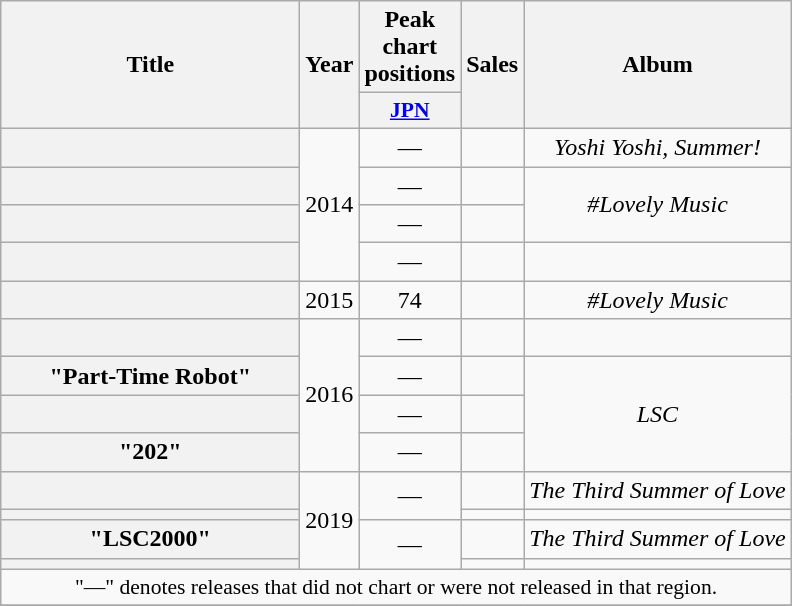<table class="wikitable plainrowheaders" style="text-align:center;">
<tr>
<th scope="col" rowspan="2" style="width:12em;">Title</th>
<th scope="col" rowspan="2">Year</th>
<th scope="col" colspan="1">Peak chart positions</th>
<th scope="col" rowspan="2">Sales</th>
<th scope="col" rowspan="2">Album</th>
</tr>
<tr>
<th scope="col" style="width:3em;font-size:90%;"><a href='#'>JPN</a><br></th>
</tr>
<tr>
<th scope="row"></th>
<td rowspan="4">2014</td>
<td>—</td>
<td></td>
<td><em>Yoshi Yoshi, Summer!</em></td>
</tr>
<tr>
<th scope="row"></th>
<td>—</td>
<td></td>
<td rowspan="2"><em>#Lovely Music</em></td>
</tr>
<tr>
<th scope="row"></th>
<td>—</td>
<td></td>
</tr>
<tr>
<th scope="row"><br></th>
<td>—</td>
<td></td>
<td></td>
</tr>
<tr>
<th scope="row"></th>
<td>2015</td>
<td>74</td>
<td></td>
<td><em>#Lovely Music</em></td>
</tr>
<tr>
<th scope="row"><br></th>
<td rowspan="4">2016</td>
<td>—</td>
<td></td>
<td></td>
</tr>
<tr>
<th scope="row">"Part-Time Robot"</th>
<td>—</td>
<td></td>
<td rowspan="3"><em>LSC</em></td>
</tr>
<tr>
<th scope="row"></th>
<td>—</td>
<td></td>
</tr>
<tr>
<th scope="row">"202"<br></th>
<td>—</td>
<td></td>
</tr>
<tr>
<th scope="row"></th>
<td rowspan="4">2019</td>
<td rowspan="2">—</td>
<td></td>
<td><em>The Third Summer of Love</em></td>
</tr>
<tr>
<th scope="row"></th>
<td></td>
<td></td>
</tr>
<tr>
<th scope="row">"LSC2000"</th>
<td rowspan="2">—</td>
<td></td>
<td><em>The Third Summer of Love</em></td>
</tr>
<tr>
<th scope="row"></th>
<td></td>
<td></td>
</tr>
<tr>
<td colspan="5" style="font-size:90%;">"—" denotes releases that did not chart or were not released in that region.</td>
</tr>
<tr>
</tr>
</table>
